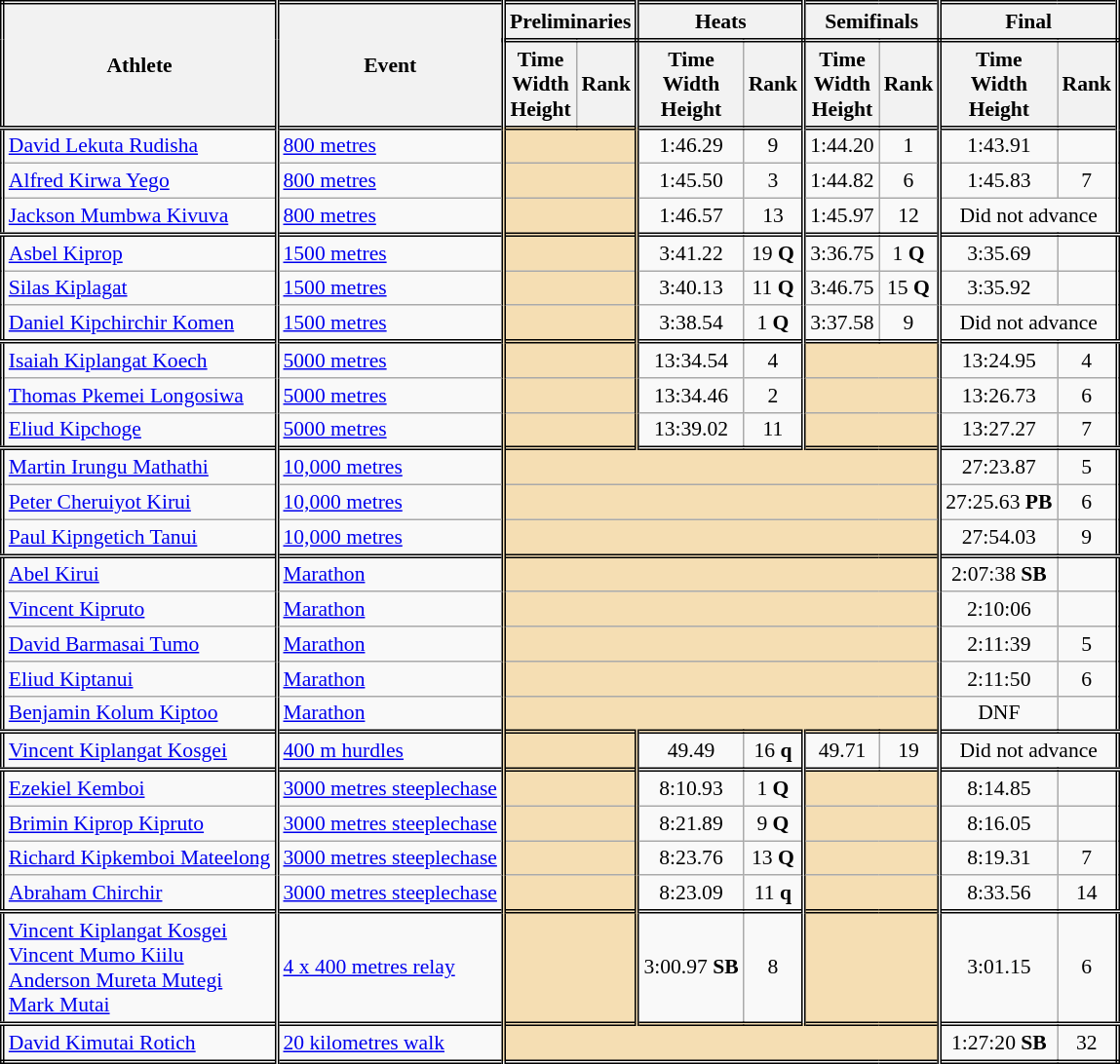<table class=wikitable style="font-size:90%; border: double;">
<tr>
<th rowspan="2" style="border-right:double">Athlete</th>
<th rowspan="2" style="border-right:double">Event</th>
<th colspan="2" style="border-right:double; border-bottom:double;">Preliminaries</th>
<th colspan="2" style="border-right:double; border-bottom:double;">Heats</th>
<th colspan="2" style="border-right:double; border-bottom:double;">Semifinals</th>
<th colspan="2" style="border-right:double; border-bottom:double;">Final</th>
</tr>
<tr>
<th>Time<br>Width<br>Height</th>
<th style="border-right:double">Rank</th>
<th>Time<br>Width<br>Height</th>
<th style="border-right:double">Rank</th>
<th>Time<br>Width<br>Height</th>
<th style="border-right:double">Rank</th>
<th>Time<br>Width<br>Height</th>
<th style="border-right:double">Rank</th>
</tr>
<tr style="border-top: double;">
<td style="border-right:double"><a href='#'>David Lekuta Rudisha</a></td>
<td style="border-right:double"><a href='#'>800 metres</a></td>
<td style="border-right:double" colspan= 2 bgcolor="wheat"></td>
<td align=center>1:46.29</td>
<td align=center style="border-right:double">9</td>
<td align=center>1:44.20</td>
<td align=center style="border-right:double">1</td>
<td align=center>1:43.91</td>
<td align=center></td>
</tr>
<tr>
<td style="border-right:double"><a href='#'>Alfred Kirwa Yego</a></td>
<td style="border-right:double"><a href='#'>800 metres</a></td>
<td style="border-right:double" colspan= 2 bgcolor="wheat"></td>
<td align=center>1:45.50</td>
<td align=center style="border-right:double">3</td>
<td align=center>1:44.82</td>
<td align=center style="border-right:double">6</td>
<td align=center>1:45.83</td>
<td align=center>7</td>
</tr>
<tr>
<td style="border-right:double"><a href='#'>Jackson Mumbwa Kivuva</a></td>
<td style="border-right:double"><a href='#'>800 metres</a></td>
<td style="border-right:double" colspan= 2 bgcolor="wheat"></td>
<td align=center>1:46.57</td>
<td align=center style="border-right:double">13</td>
<td align=center>1:45.97</td>
<td align=center style="border-right:double">12</td>
<td colspan="2" align=center>Did not advance</td>
</tr>
<tr style="border-top: double;">
<td style="border-right:double"><a href='#'>Asbel Kiprop</a></td>
<td style="border-right:double"><a href='#'>1500 metres</a></td>
<td style="border-right:double" colspan= 2 bgcolor="wheat"></td>
<td align=center>3:41.22</td>
<td style="border-right:double" align=center>19 <strong>Q</strong></td>
<td align=center>3:36.75</td>
<td align=center style="border-right:double">1  <strong>Q</strong></td>
<td align=center>3:35.69</td>
<td align=center></td>
</tr>
<tr>
<td style="border-right:double"><a href='#'>Silas Kiplagat</a></td>
<td style="border-right:double"><a href='#'>1500 metres</a></td>
<td style="border-right:double" colspan= 2 bgcolor="wheat"></td>
<td align=center>3:40.13</td>
<td style="border-right:double" align=center>11 <strong>Q</strong></td>
<td align=center>3:46.75</td>
<td align=center style="border-right:double">15 <strong>Q</strong></td>
<td align=center>3:35.92</td>
<td align=center></td>
</tr>
<tr>
<td style="border-right:double"><a href='#'>Daniel Kipchirchir Komen</a></td>
<td style="border-right:double"><a href='#'>1500 metres</a></td>
<td style="border-right:double" colspan= 2 bgcolor="wheat"></td>
<td align=center>3:38.54</td>
<td style="border-right:double" align=center>1 <strong>Q</strong></td>
<td align=center>3:37.58</td>
<td align=center style="border-right:double">9</td>
<td colspan="2" align=center>Did not advance</td>
</tr>
<tr style="border-top: double;">
<td style="border-right:double"><a href='#'>Isaiah Kiplangat Koech</a></td>
<td style="border-right:double"><a href='#'>5000 metres</a></td>
<td style="border-right:double" colspan= 2 bgcolor="wheat"></td>
<td align=center>13:34.54</td>
<td align=center style="border-right:double">4</td>
<td style="border-right:double" colspan= 2 bgcolor="wheat"></td>
<td align=center>13:24.95</td>
<td align=center>4</td>
</tr>
<tr>
<td style="border-right:double"><a href='#'>Thomas Pkemei Longosiwa</a></td>
<td style="border-right:double"><a href='#'>5000 metres</a></td>
<td style="border-right:double" colspan= 2 bgcolor="wheat"></td>
<td align=center>13:34.46</td>
<td align=center style="border-right:double">2</td>
<td style="border-right:double" colspan= 2 bgcolor="wheat"></td>
<td align=center>13:26.73</td>
<td align=center>6</td>
</tr>
<tr>
<td style="border-right:double"><a href='#'>Eliud Kipchoge</a></td>
<td style="border-right:double"><a href='#'>5000 metres</a></td>
<td style="border-right:double" colspan= 2 bgcolor="wheat"></td>
<td align=center>13:39.02</td>
<td align=center style="border-right:double">11</td>
<td style="border-right:double" colspan= 2 bgcolor="wheat"></td>
<td align=center>13:27.27</td>
<td align=center>7</td>
</tr>
<tr style="border-top: double;">
<td style="border-right:double"><a href='#'>Martin Irungu Mathathi</a></td>
<td style="border-right:double"><a href='#'>10,000 metres</a></td>
<td style="border-right:double" colspan= 6 bgcolor="wheat"></td>
<td align=center>27:23.87</td>
<td align=center>5</td>
</tr>
<tr>
<td style="border-right:double"><a href='#'>Peter Cheruiyot Kirui</a></td>
<td style="border-right:double"><a href='#'>10,000 metres</a></td>
<td style="border-right:double" colspan= 6 bgcolor="wheat"></td>
<td align=center>27:25.63 <strong>PB</strong></td>
<td align=center>6</td>
</tr>
<tr>
<td style="border-right:double"><a href='#'>Paul Kipngetich Tanui</a></td>
<td style="border-right:double"><a href='#'>10,000 metres</a></td>
<td style="border-right:double" colspan= 6 bgcolor="wheat"></td>
<td align=center>27:54.03</td>
<td align=center>9</td>
</tr>
<tr style="border-top: double;">
<td style="border-right:double"><a href='#'>Abel Kirui</a></td>
<td style="border-right:double"><a href='#'>Marathon</a></td>
<td style="border-right:double" colspan= 6 bgcolor="wheat"></td>
<td align=center>2:07:38 <strong>SB</strong></td>
<td align=center></td>
</tr>
<tr>
<td style="border-right:double"><a href='#'>Vincent Kipruto</a></td>
<td style="border-right:double"><a href='#'>Marathon</a></td>
<td style="border-right:double" colspan= 6 bgcolor="wheat"></td>
<td align=center>2:10:06</td>
<td align=center></td>
</tr>
<tr>
<td style="border-right:double"><a href='#'>David Barmasai Tumo</a></td>
<td style="border-right:double"><a href='#'>Marathon</a></td>
<td style="border-right:double" colspan= 6 bgcolor="wheat"></td>
<td align=center>2:11:39</td>
<td align=center>5</td>
</tr>
<tr>
<td style="border-right:double"><a href='#'>Eliud Kiptanui</a></td>
<td style="border-right:double"><a href='#'>Marathon</a></td>
<td style="border-right:double" colspan= 6 bgcolor="wheat"></td>
<td align=center>2:11:50</td>
<td align=center>6</td>
</tr>
<tr>
<td style="border-right:double"><a href='#'>Benjamin Kolum Kiptoo</a></td>
<td style="border-right:double"><a href='#'>Marathon</a></td>
<td style="border-right:double" colspan= 6 bgcolor="wheat"></td>
<td align=center>DNF</td>
<td align=center></td>
</tr>
<tr style="border-top: double;">
<td style="border-right:double"><a href='#'>Vincent Kiplangat Kosgei</a></td>
<td style="border-right:double"><a href='#'>400 m hurdles</a></td>
<td style="border-right:double" colspan= 2 bgcolor="wheat"></td>
<td align=center>49.49</td>
<td style="border-right:double" align=center>16 <strong>q</strong></td>
<td align=center>49.71</td>
<td style="border-right:double" align=center>19</td>
<td colspan=2 align=center>Did not advance</td>
</tr>
<tr style="border-top: double;">
<td style="border-right:double"><a href='#'>Ezekiel Kemboi</a></td>
<td style="border-right:double"><a href='#'>3000 metres steeplechase</a></td>
<td style="border-right:double" colspan= 2 bgcolor="wheat"></td>
<td align=center>8:10.93</td>
<td style="border-right:double" align=center>1 <strong>Q</strong></td>
<td style="border-right:double" colspan= 2 bgcolor="wheat"></td>
<td align=center>8:14.85</td>
<td align=center></td>
</tr>
<tr>
<td style="border-right:double"><a href='#'>Brimin Kiprop Kipruto</a></td>
<td style="border-right:double"><a href='#'>3000 metres steeplechase</a></td>
<td style="border-right:double" colspan= 2 bgcolor="wheat"></td>
<td align=center>8:21.89</td>
<td style="border-right:double" align=center>9 <strong>Q</strong></td>
<td style="border-right:double" colspan= 2 bgcolor="wheat"></td>
<td align=center>8:16.05</td>
<td align=center></td>
</tr>
<tr>
<td style="border-right:double"><a href='#'>Richard Kipkemboi Mateelong</a></td>
<td style="border-right:double"><a href='#'>3000 metres steeplechase</a></td>
<td style="border-right:double" colspan= 2 bgcolor="wheat"></td>
<td align=center>8:23.76</td>
<td style="border-right:double" align=center>13 <strong>Q</strong></td>
<td style="border-right:double" colspan= 2 bgcolor="wheat"></td>
<td align=center>8:19.31</td>
<td align=center>7</td>
</tr>
<tr>
<td style="border-right:double"><a href='#'>Abraham Chirchir</a></td>
<td style="border-right:double"><a href='#'>3000 metres steeplechase</a></td>
<td style="border-right:double" colspan= 2 bgcolor="wheat"></td>
<td align=center>8:23.09</td>
<td style="border-right:double" align=center>11 <strong>q</strong></td>
<td style="border-right:double" colspan= 2 bgcolor="wheat"></td>
<td align=center>8:33.56</td>
<td align=center>14</td>
</tr>
<tr style="border-top: double;">
<td style="border-right:double"><a href='#'>Vincent Kiplangat Kosgei</a><br><a href='#'>Vincent Mumo Kiilu</a><br><a href='#'>Anderson Mureta Mutegi</a><br><a href='#'>Mark Mutai</a><br></td>
<td style="border-right:double"><a href='#'>4 x 400 metres relay</a></td>
<td style="border-right:double" colspan= 2 bgcolor="wheat"></td>
<td align=center>3:00.97 <strong>SB</strong></td>
<td align=center style="border-right:double">8</td>
<td style="border-right:double" colspan= 2 bgcolor="wheat"></td>
<td align=center>3:01.15</td>
<td align=center>6</td>
</tr>
<tr style="border-top: double;">
<td style="border-right:double"><a href='#'>David Kimutai Rotich</a></td>
<td style="border-right:double"><a href='#'>20 kilometres walk</a></td>
<td style="border-right:double" colspan= 6 bgcolor="wheat"></td>
<td align=center>1:27:20 <strong>SB</strong></td>
<td align=center>32</td>
</tr>
</table>
